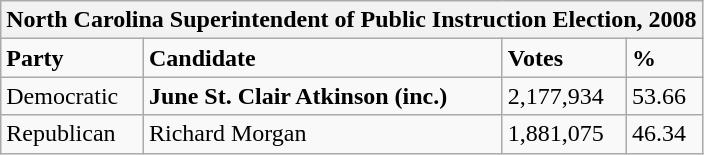<table class="wikitable">
<tr>
<th colspan="4">North Carolina Superintendent of Public Instruction Election, 2008</th>
</tr>
<tr>
<td><strong>Party</strong></td>
<td><strong>Candidate</strong></td>
<td><strong>Votes</strong></td>
<td><strong>%</strong></td>
</tr>
<tr>
<td>Democratic</td>
<td><strong>June St. Clair Atkinson (inc.)</strong></td>
<td>2,177,934</td>
<td>53.66</td>
</tr>
<tr>
<td>Republican</td>
<td>Richard Morgan</td>
<td>1,881,075</td>
<td>46.34</td>
</tr>
</table>
